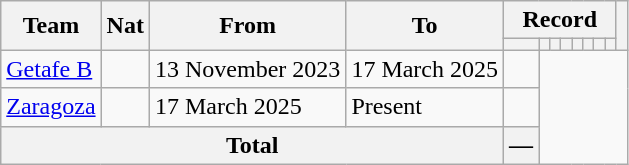<table class="wikitable" style="text-align: center">
<tr>
<th rowspan="2">Team</th>
<th rowspan="2">Nat</th>
<th rowspan="2">From</th>
<th rowspan="2">To</th>
<th colspan="8">Record</th>
<th rowspan=2></th>
</tr>
<tr>
<th></th>
<th></th>
<th></th>
<th></th>
<th></th>
<th></th>
<th></th>
<th></th>
</tr>
<tr>
<td align=left><a href='#'>Getafe B</a></td>
<td></td>
<td align=left>13 November 2023</td>
<td align=left>17 March 2025<br></td>
<td></td>
</tr>
<tr>
<td align=left><a href='#'>Zaragoza</a></td>
<td></td>
<td align=left>17 March 2025</td>
<td align=left>Present<br></td>
<td></td>
</tr>
<tr>
<th colspan="4">Total<br></th>
<th>—</th>
</tr>
</table>
